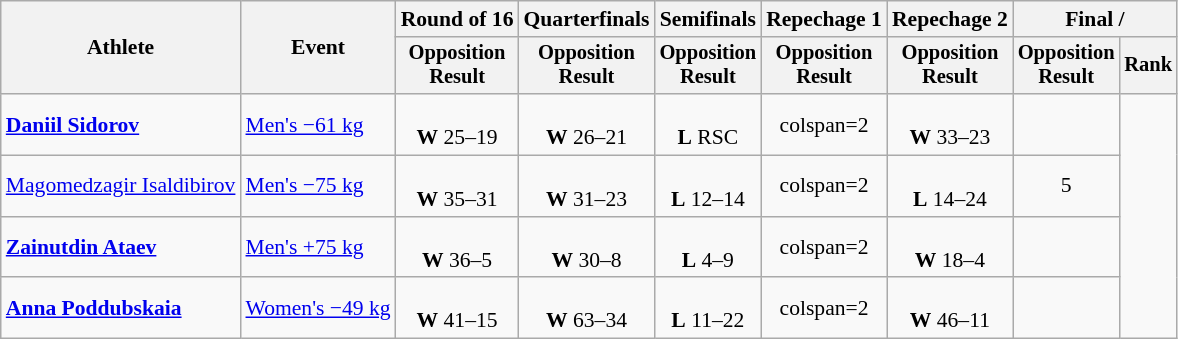<table class=wikitable style="text-align:center; font-size:90%">
<tr>
<th rowspan=2>Athlete</th>
<th rowspan=2>Event</th>
<th>Round of 16</th>
<th>Quarterfinals</th>
<th>Semifinals</th>
<th>Repechage 1</th>
<th>Repechage 2</th>
<th colspan=2>Final / </th>
</tr>
<tr style="font-size:95%">
<th>Opposition<br>Result</th>
<th>Opposition<br>Result</th>
<th>Opposition<br>Result</th>
<th>Opposition<br>Result</th>
<th>Opposition<br>Result</th>
<th>Opposition<br>Result</th>
<th>Rank</th>
</tr>
<tr>
<td align=left><strong><a href='#'>Daniil Sidorov</a></strong></td>
<td align=left><a href='#'>Men's −61 kg</a></td>
<td><br><strong>W</strong> 25–19</td>
<td><br><strong>W</strong> 26–21</td>
<td><br><strong>L</strong> RSC</td>
<td>colspan=2 </td>
<td><br><strong>W</strong> 33–23</td>
<td></td>
</tr>
<tr>
<td align=left><a href='#'>Magomedzagir Isaldibirov</a></td>
<td align=left><a href='#'>Men's −75 kg</a></td>
<td><br><strong>W</strong> 35–31</td>
<td><br><strong>W</strong> 31–23</td>
<td><br><strong>L</strong> 12–14</td>
<td>colspan=2 </td>
<td><br><strong>L</strong> 14–24</td>
<td>5</td>
</tr>
<tr>
<td align=left><strong><a href='#'>Zainutdin Ataev</a></strong></td>
<td align=left><a href='#'>Men's +75 kg</a></td>
<td><br><strong>W</strong> 36–5</td>
<td><br><strong>W</strong> 30–8</td>
<td><br><strong>L</strong> 4–9</td>
<td>colspan=2 </td>
<td><br><strong>W</strong> 18–4</td>
<td></td>
</tr>
<tr>
<td align=left><strong><a href='#'>Anna Poddubskaia</a></strong></td>
<td align=left><a href='#'>Women's −49 kg</a></td>
<td><br><strong>W</strong> 41–15</td>
<td><br><strong>W</strong> 63–34</td>
<td><br><strong>L</strong> 11–22</td>
<td>colspan=2 </td>
<td><br><strong>W</strong> 46–11</td>
<td></td>
</tr>
</table>
